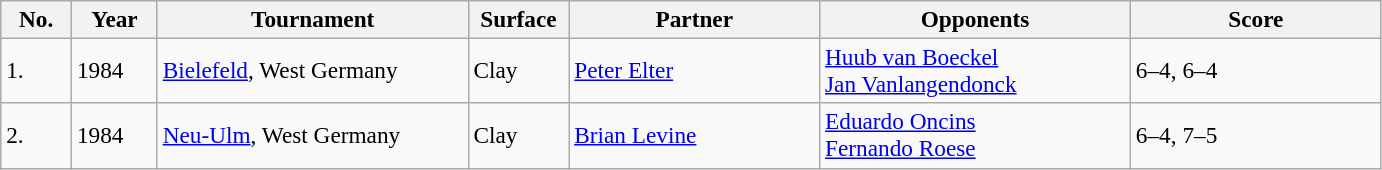<table class="sortable wikitable" style=font-size:97%>
<tr>
<th width=40>No.</th>
<th width=50>Year</th>
<th width=200>Tournament</th>
<th width=60>Surface</th>
<th width=160>Partner</th>
<th width=200>Opponents</th>
<th width=160>Score</th>
</tr>
<tr>
<td>1.</td>
<td>1984</td>
<td><a href='#'>Bielefeld</a>, West Germany</td>
<td>Clay</td>
<td> <a href='#'>Peter Elter</a></td>
<td> <a href='#'>Huub van Boeckel</a><br> <a href='#'>Jan Vanlangendonck</a></td>
<td>6–4, 6–4</td>
</tr>
<tr>
<td>2.</td>
<td>1984</td>
<td><a href='#'>Neu-Ulm</a>, West Germany</td>
<td>Clay</td>
<td> <a href='#'>Brian Levine</a></td>
<td> <a href='#'>Eduardo Oncins</a><br> <a href='#'>Fernando Roese</a></td>
<td>6–4, 7–5</td>
</tr>
</table>
